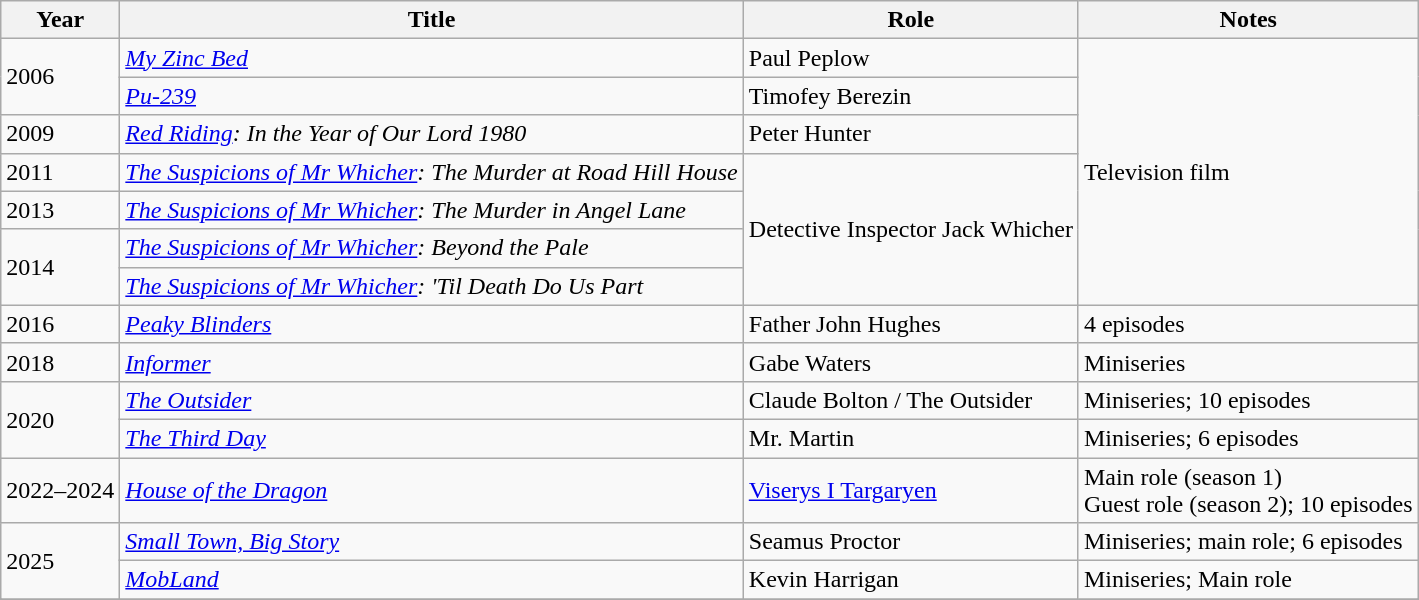<table class="wikitable sortable">
<tr>
<th>Year</th>
<th>Title</th>
<th>Role</th>
<th>Notes</th>
</tr>
<tr>
<td rowspan="2">2006</td>
<td><em><a href='#'>My Zinc Bed</a></em></td>
<td>Paul Peplow</td>
<td rowspan="7">Television film</td>
</tr>
<tr>
<td><em><a href='#'>Pu-239</a></em></td>
<td>Timofey Berezin</td>
</tr>
<tr>
<td>2009</td>
<td><em><a href='#'>Red Riding</a>: In the Year of Our Lord 1980</em></td>
<td>Peter Hunter</td>
</tr>
<tr>
<td>2011</td>
<td><em><a href='#'>The Suspicions of Mr Whicher</a>: The Murder at Road Hill House</em></td>
<td rowspan="4">Detective Inspector Jack Whicher</td>
</tr>
<tr>
<td>2013</td>
<td><em><a href='#'>The Suspicions of Mr Whicher</a>: The Murder in Angel Lane</em></td>
</tr>
<tr>
<td rowspan="2">2014</td>
<td><em><a href='#'>The Suspicions of Mr Whicher</a>: Beyond the Pale</em></td>
</tr>
<tr>
<td><em><a href='#'>The Suspicions of Mr Whicher</a>: 'Til Death Do Us Part</em></td>
</tr>
<tr>
<td>2016</td>
<td><em><a href='#'>Peaky Blinders</a></em></td>
<td>Father John Hughes</td>
<td>4 episodes</td>
</tr>
<tr>
<td>2018</td>
<td><em><a href='#'>Informer</a></em></td>
<td>Gabe Waters</td>
<td>Miniseries</td>
</tr>
<tr>
<td rowspan="2">2020</td>
<td><em><a href='#'>The Outsider</a></em></td>
<td>Claude Bolton / The Outsider</td>
<td>Miniseries; 10 episodes</td>
</tr>
<tr>
<td><em><a href='#'>The Third Day</a></em></td>
<td>Mr. Martin</td>
<td>Miniseries; 6 episodes</td>
</tr>
<tr>
<td>2022–2024</td>
<td><em><a href='#'>House of the Dragon</a></em></td>
<td><a href='#'>Viserys I Targaryen</a></td>
<td>Main role (season 1) <br>Guest role (season 2); 10 episodes</td>
</tr>
<tr>
<td rowspan="2">2025</td>
<td><em><a href='#'>Small Town, Big Story</a></em></td>
<td>Seamus Proctor</td>
<td>Miniseries; main role; 6 episodes</td>
</tr>
<tr>
<td><em><a href='#'>MobLand</a></em></td>
<td>Kevin Harrigan</td>
<td>Miniseries; Main role</td>
</tr>
<tr>
</tr>
<tr>
</tr>
</table>
